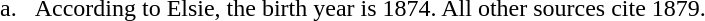<table style="margin-left:13px; line-height:150%">
<tr>
<td style="text-align:right; vertical-align:top;">a.  </td>
<td>According to Elsie, the birth year is 1874. All other sources cite 1879.</td>
</tr>
</table>
